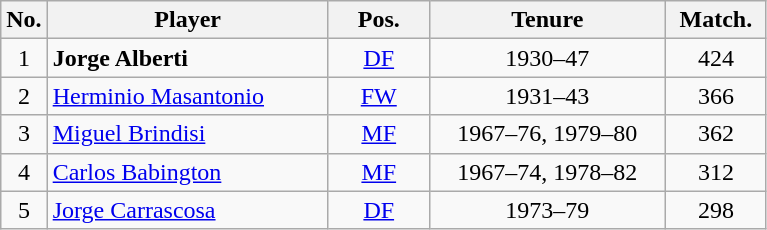<table class="wikitable sortable" style="text-align:center">
<tr>
<th width=20px>No.</th>
<th width=180px>Player</th>
<th width=60px>Pos.</th>
<th width=150px>Tenure</th>
<th width=60px>Match.</th>
</tr>
<tr>
<td>1</td>
<td align=left> <strong>Jorge Alberti</strong></td>
<td><a href='#'>DF</a></td>
<td>1930–47</td>
<td>424</td>
</tr>
<tr>
<td>2</td>
<td align=left> <a href='#'>Herminio Masantonio</a></td>
<td><a href='#'>FW</a></td>
<td>1931–43</td>
<td>366</td>
</tr>
<tr>
<td>3</td>
<td align=left> <a href='#'>Miguel Brindisi</a></td>
<td><a href='#'>MF</a></td>
<td>1967–76, 1979–80</td>
<td>362</td>
</tr>
<tr>
<td>4</td>
<td align=left> <a href='#'>Carlos Babington</a></td>
<td><a href='#'>MF</a></td>
<td>1967–74, 1978–82</td>
<td>312</td>
</tr>
<tr>
<td>5</td>
<td align=left> <a href='#'>Jorge Carrascosa</a></td>
<td><a href='#'>DF</a></td>
<td>1973–79</td>
<td>298</td>
</tr>
</table>
